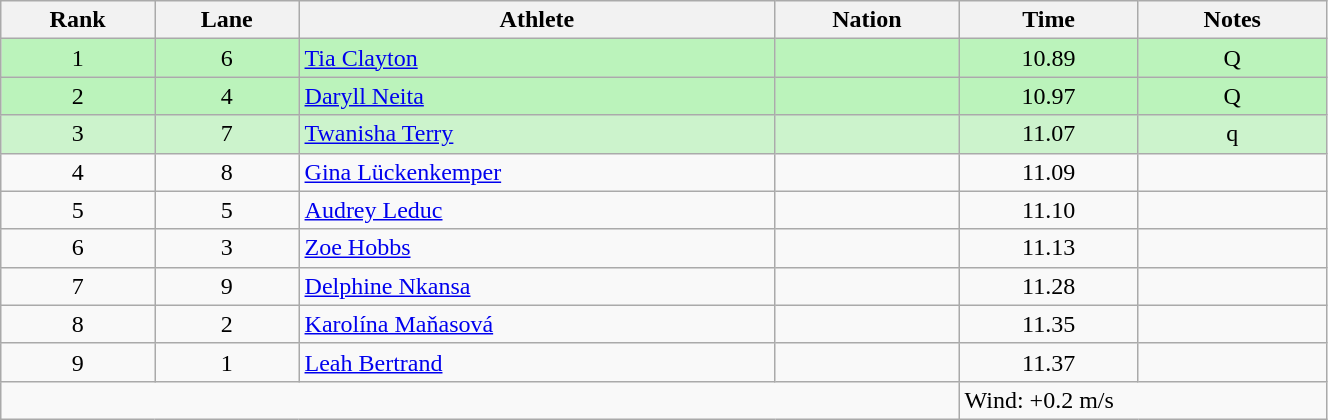<table class="wikitable sortable" style="text-align:center;width: 70%;">
<tr>
<th>Rank</th>
<th>Lane</th>
<th>Athlete</th>
<th>Nation</th>
<th>Time</th>
<th>Notes</th>
</tr>
<tr bgcolor=bbf3bb>
<td>1</td>
<td>6</td>
<td align=left><a href='#'>Tia Clayton</a></td>
<td align=left></td>
<td>10.89</td>
<td>Q</td>
</tr>
<tr bgcolor=bbf3bb>
<td>2</td>
<td>4</td>
<td align=left><a href='#'>Daryll Neita</a></td>
<td align=left></td>
<td>10.97</td>
<td>Q</td>
</tr>
<tr bgcolor="ccf3cc">
<td>3</td>
<td>7</td>
<td align=left><a href='#'>Twanisha Terry</a></td>
<td align=left></td>
<td>11.07</td>
<td>q</td>
</tr>
<tr>
<td>4</td>
<td>8</td>
<td align=left><a href='#'>Gina Lückenkemper</a></td>
<td align=left></td>
<td>11.09</td>
<td></td>
</tr>
<tr>
<td>5</td>
<td>5</td>
<td align=left><a href='#'>Audrey Leduc</a></td>
<td align=left></td>
<td>11.10</td>
<td></td>
</tr>
<tr>
<td>6</td>
<td>3</td>
<td align=left><a href='#'>Zoe Hobbs</a></td>
<td align=left></td>
<td>11.13</td>
<td></td>
</tr>
<tr>
<td>7</td>
<td>9</td>
<td align=left><a href='#'>Delphine Nkansa</a></td>
<td align=left></td>
<td>11.28</td>
<td></td>
</tr>
<tr>
<td>8</td>
<td>2</td>
<td align=left><a href='#'>Karolína Maňasová</a></td>
<td align=left></td>
<td>11.35</td>
<td></td>
</tr>
<tr>
<td>9</td>
<td>1</td>
<td align=left><a href='#'>Leah Bertrand</a></td>
<td align=left></td>
<td>11.37</td>
<td></td>
</tr>
<tr class="sortbottom">
<td colspan="4"></td>
<td colspan="2" style="text-align:left;">Wind: +0.2 m/s</td>
</tr>
</table>
